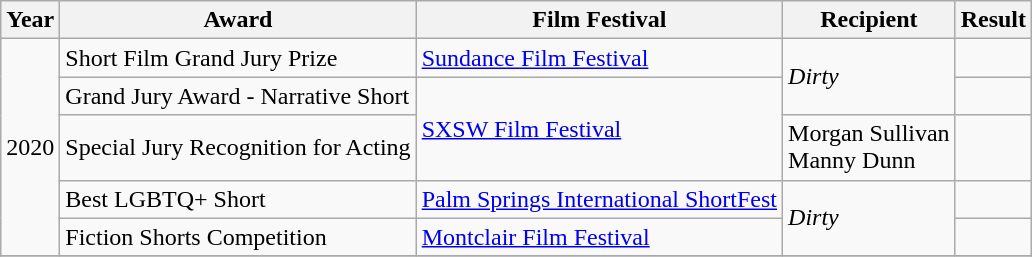<table class="wikitable sortable">
<tr>
<th>Year</th>
<th>Award</th>
<th>Film Festival</th>
<th>Recipient</th>
<th>Result</th>
</tr>
<tr>
<td rowspan="5">2020</td>
<td>Short Film Grand Jury Prize</td>
<td><a href='#'>Sundance Film Festival</a></td>
<td rowspan="2"><em>Dirty</em></td>
<td></td>
</tr>
<tr>
<td>Grand Jury Award - Narrative Short</td>
<td rowspan="2"><a href='#'>SXSW Film Festival</a></td>
<td></td>
</tr>
<tr>
<td>Special Jury Recognition for Acting</td>
<td>Morgan Sullivan<br>Manny Dunn</td>
<td></td>
</tr>
<tr>
<td>Best LGBTQ+ Short</td>
<td><a href='#'>Palm Springs International ShortFest</a></td>
<td rowspan="2"><em>Dirty</em></td>
<td></td>
</tr>
<tr>
<td>Fiction Shorts Competition</td>
<td><a href='#'>Montclair Film Festival</a></td>
<td></td>
</tr>
<tr>
</tr>
</table>
